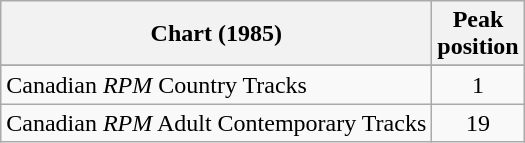<table class="wikitable sortable">
<tr>
<th align="left">Chart (1985)</th>
<th align="center">Peak<br>position</th>
</tr>
<tr>
</tr>
<tr>
<td align="left">Canadian <em>RPM</em> Country Tracks</td>
<td align="center">1</td>
</tr>
<tr>
<td align="left">Canadian <em>RPM</em> Adult Contemporary Tracks</td>
<td align="center">19</td>
</tr>
</table>
